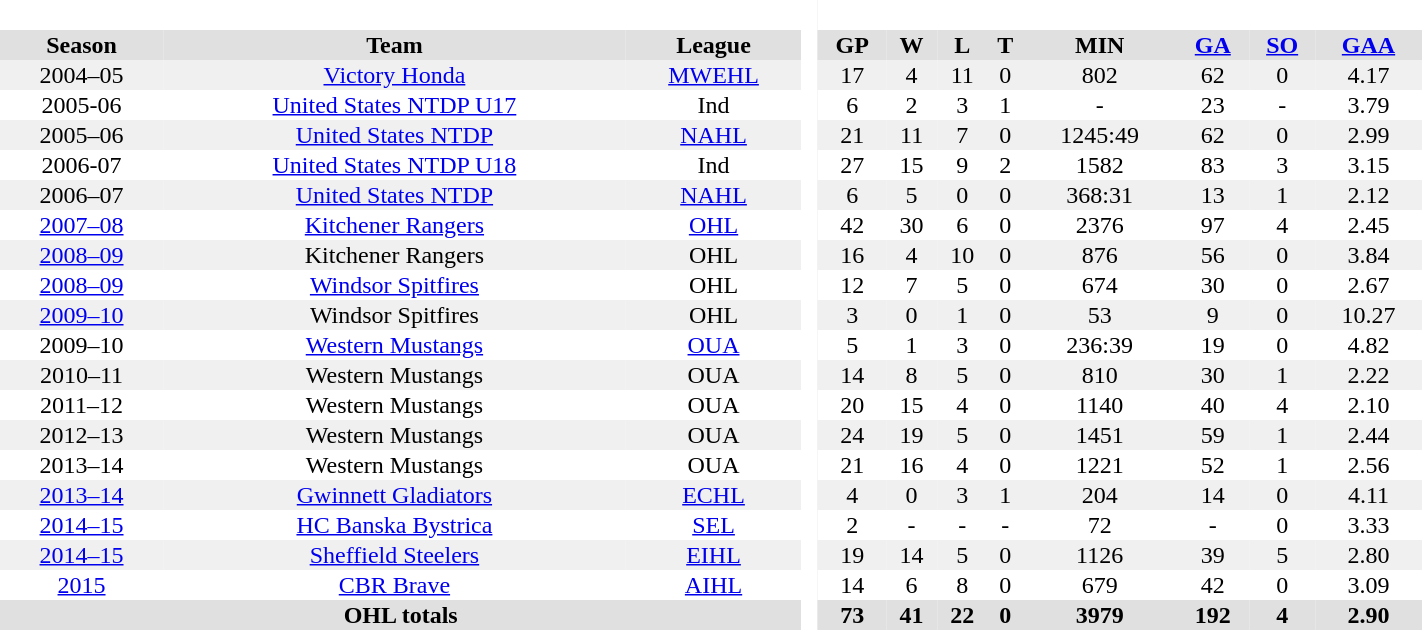<table BORDER="0" CELLPADDING="1" CELLSPACING="0" width="75%" style="text-align:center">
<tr bgcolor="#e0e0e0">
<th colspan="3" bgcolor="#ffffff"> </th>
<th rowspan="99" bgcolor="#ffffff"> </th>
</tr>
<tr bgcolor="#e0e0e0">
<th>Season</th>
<th>Team</th>
<th>League</th>
<th>GP</th>
<th>W</th>
<th>L</th>
<th>T</th>
<th>MIN</th>
<th><a href='#'>GA</a></th>
<th><a href='#'>SO</a></th>
<th><a href='#'>GAA</a></th>
</tr>
<tr bgcolor="#f0f0f0">
<td>2004–05</td>
<td><a href='#'>Victory Honda</a></td>
<td><a href='#'>MWEHL</a></td>
<td>17</td>
<td>4</td>
<td>11</td>
<td>0</td>
<td>802</td>
<td>62</td>
<td>0</td>
<td>4.17</td>
</tr>
<tr>
<td>2005-06</td>
<td><a href='#'>United States NTDP U17</a></td>
<td>Ind</td>
<td>6</td>
<td>2</td>
<td>3</td>
<td>1</td>
<td>-</td>
<td>23</td>
<td>-</td>
<td>3.79</td>
</tr>
<tr bgcolor="#f0f0f0">
<td>2005–06</td>
<td><a href='#'>United States NTDP</a></td>
<td><a href='#'>NAHL</a></td>
<td>21</td>
<td>11</td>
<td>7</td>
<td>0</td>
<td>1245:49</td>
<td>62</td>
<td>0</td>
<td>2.99</td>
</tr>
<tr>
<td>2006-07</td>
<td><a href='#'>United States NTDP U18</a></td>
<td>Ind</td>
<td>27</td>
<td>15</td>
<td>9</td>
<td>2</td>
<td>1582</td>
<td>83</td>
<td>3</td>
<td>3.15</td>
</tr>
<tr bgcolor="#f0f0f0">
<td>2006–07</td>
<td><a href='#'>United States NTDP</a></td>
<td><a href='#'>NAHL</a></td>
<td>6</td>
<td>5</td>
<td>0</td>
<td>0</td>
<td>368:31</td>
<td>13</td>
<td>1</td>
<td>2.12</td>
</tr>
<tr>
<td><a href='#'>2007–08</a></td>
<td><a href='#'>Kitchener Rangers</a></td>
<td><a href='#'>OHL</a></td>
<td>42</td>
<td>30</td>
<td>6</td>
<td>0</td>
<td>2376</td>
<td>97</td>
<td>4</td>
<td>2.45</td>
</tr>
<tr bgcolor="#f0f0f0">
<td><a href='#'>2008–09</a></td>
<td>Kitchener Rangers</td>
<td>OHL</td>
<td>16</td>
<td>4</td>
<td>10</td>
<td>0</td>
<td>876</td>
<td>56</td>
<td>0</td>
<td>3.84</td>
</tr>
<tr>
<td><a href='#'>2008–09</a></td>
<td><a href='#'>Windsor Spitfires</a></td>
<td>OHL</td>
<td>12</td>
<td>7</td>
<td>5</td>
<td>0</td>
<td>674</td>
<td>30</td>
<td>0</td>
<td>2.67</td>
</tr>
<tr bgcolor="#f0f0f0">
<td><a href='#'>2009–10</a></td>
<td>Windsor Spitfires</td>
<td>OHL</td>
<td>3</td>
<td>0</td>
<td>1</td>
<td>0</td>
<td>53</td>
<td>9</td>
<td>0</td>
<td>10.27</td>
</tr>
<tr>
<td>2009–10</td>
<td><a href='#'>Western Mustangs</a></td>
<td><a href='#'>OUA</a></td>
<td>5</td>
<td>1</td>
<td>3</td>
<td>0</td>
<td>236:39</td>
<td>19</td>
<td>0</td>
<td>4.82</td>
</tr>
<tr bgcolor="#f0f0f0">
<td>2010–11</td>
<td>Western Mustangs</td>
<td>OUA</td>
<td>14</td>
<td>8</td>
<td>5</td>
<td>0</td>
<td>810</td>
<td>30</td>
<td>1</td>
<td>2.22</td>
</tr>
<tr>
<td>2011–12</td>
<td>Western Mustangs</td>
<td>OUA</td>
<td>20</td>
<td>15</td>
<td>4</td>
<td>0</td>
<td>1140</td>
<td>40</td>
<td>4</td>
<td>2.10</td>
</tr>
<tr bgcolor="#f0f0f0">
<td>2012–13</td>
<td>Western Mustangs</td>
<td>OUA</td>
<td>24</td>
<td>19</td>
<td>5</td>
<td>0</td>
<td>1451</td>
<td>59</td>
<td>1</td>
<td>2.44</td>
</tr>
<tr>
<td>2013–14</td>
<td>Western Mustangs</td>
<td>OUA</td>
<td>21</td>
<td>16</td>
<td>4</td>
<td>0</td>
<td>1221</td>
<td>52</td>
<td>1</td>
<td>2.56</td>
</tr>
<tr bgcolor="#f0f0f0">
<td><a href='#'>2013–14</a></td>
<td><a href='#'>Gwinnett Gladiators</a></td>
<td><a href='#'>ECHL</a></td>
<td>4</td>
<td>0</td>
<td>3</td>
<td>1</td>
<td>204</td>
<td>14</td>
<td>0</td>
<td>4.11</td>
</tr>
<tr>
<td><a href='#'>2014–15</a></td>
<td><a href='#'>HC Banska Bystrica</a></td>
<td><a href='#'>SEL</a></td>
<td>2</td>
<td>-</td>
<td>-</td>
<td>-</td>
<td>72</td>
<td>-</td>
<td>0</td>
<td>3.33</td>
</tr>
<tr bgcolor="#f0f0f0">
<td><a href='#'>2014–15</a></td>
<td><a href='#'>Sheffield Steelers</a></td>
<td><a href='#'>EIHL</a></td>
<td>19</td>
<td>14</td>
<td>5</td>
<td>0</td>
<td>1126</td>
<td>39</td>
<td>5</td>
<td>2.80</td>
</tr>
<tr>
<td><a href='#'>2015</a></td>
<td><a href='#'>CBR Brave</a></td>
<td><a href='#'>AIHL</a></td>
<td>14</td>
<td>6</td>
<td>8</td>
<td>0</td>
<td>679</td>
<td>42</td>
<td>0</td>
<td>3.09</td>
</tr>
<tr bgcolor="#e0e0e0">
<th colspan="3">OHL totals</th>
<th>73</th>
<th>41</th>
<th>22</th>
<th>0</th>
<th>3979</th>
<th>192</th>
<th>4</th>
<th>2.90</th>
</tr>
</table>
